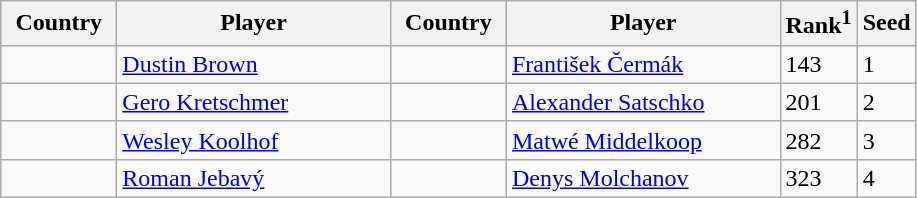<table class="sortable wikitable">
<tr>
<th width="70">Country</th>
<th width="175">Player</th>
<th width="70">Country</th>
<th width="175">Player</th>
<th>Rank<sup>1</sup></th>
<th>Seed</th>
</tr>
<tr>
<td></td>
<td><a href='#'>Dustin Brown</a></td>
<td></td>
<td><a href='#'>František Čermák</a></td>
<td>143</td>
<td>1</td>
</tr>
<tr>
<td></td>
<td><a href='#'>Gero Kretschmer</a></td>
<td></td>
<td><a href='#'>Alexander Satschko</a></td>
<td>201</td>
<td>2</td>
</tr>
<tr>
<td></td>
<td><a href='#'>Wesley Koolhof</a></td>
<td></td>
<td><a href='#'>Matwé Middelkoop</a></td>
<td>282</td>
<td>3</td>
</tr>
<tr>
<td></td>
<td><a href='#'>Roman Jebavý</a></td>
<td></td>
<td><a href='#'>Denys Molchanov</a></td>
<td>323</td>
<td>4</td>
</tr>
</table>
